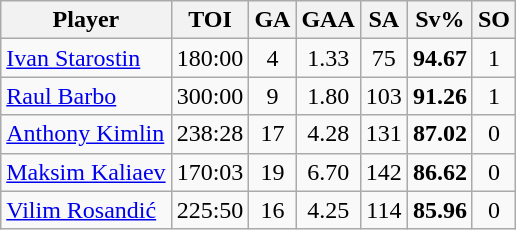<table class="wikitable sortable" style="text-align:center;">
<tr>
<th>Player</th>
<th>TOI</th>
<th>GA</th>
<th>GAA</th>
<th>SA</th>
<th>Sv%</th>
<th>SO</th>
</tr>
<tr>
<td style="text-align:left;"> <a href='#'>Ivan Starostin</a></td>
<td>180:00</td>
<td>4</td>
<td>1.33</td>
<td>75</td>
<td><strong>94.67</strong></td>
<td>1</td>
</tr>
<tr>
<td style="text-align:left;"> <a href='#'>Raul Barbo</a></td>
<td>300:00</td>
<td>9</td>
<td>1.80</td>
<td>103</td>
<td><strong>91.26</strong></td>
<td>1</td>
</tr>
<tr>
<td style="text-align:left;"> <a href='#'>Anthony Kimlin</a></td>
<td>238:28</td>
<td>17</td>
<td>4.28</td>
<td>131</td>
<td><strong>87.02</strong></td>
<td>0</td>
</tr>
<tr>
<td style="text-align:left;"> <a href='#'>Maksim Kaliaev</a></td>
<td>170:03</td>
<td>19</td>
<td>6.70</td>
<td>142</td>
<td><strong>86.62</strong></td>
<td>0</td>
</tr>
<tr>
<td style="text-align:left;"> <a href='#'>Vilim Rosandić</a></td>
<td>225:50</td>
<td>16</td>
<td>4.25</td>
<td>114</td>
<td><strong>85.96</strong></td>
<td>0</td>
</tr>
</table>
